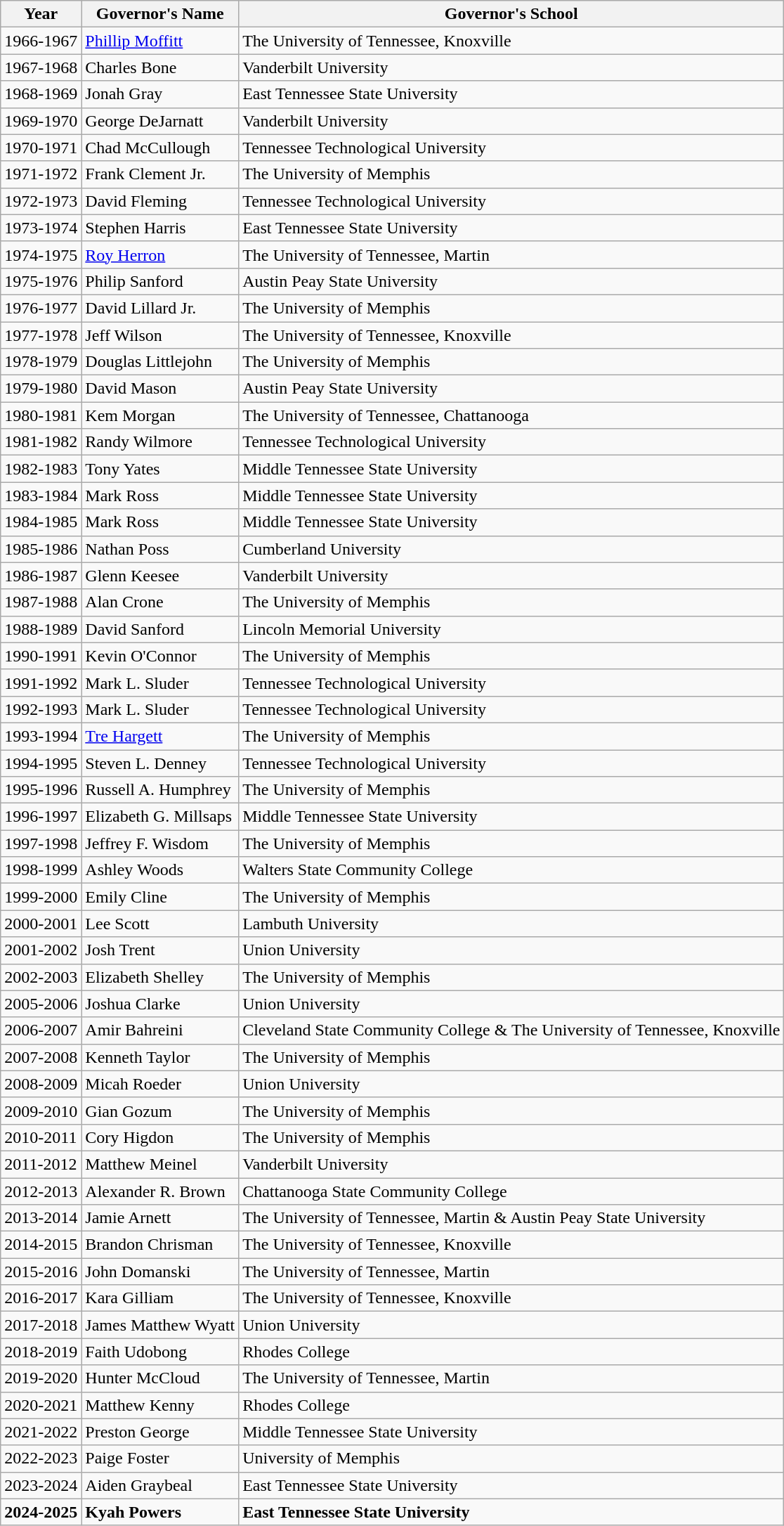<table class="wikitable">
<tr>
<th>Year</th>
<th>Governor's Name</th>
<th>Governor's School</th>
</tr>
<tr>
<td>1966-1967</td>
<td><a href='#'>Phillip Moffitt</a></td>
<td>The University of Tennessee, Knoxville</td>
</tr>
<tr>
<td>1967-1968</td>
<td>Charles Bone</td>
<td>Vanderbilt University</td>
</tr>
<tr>
<td>1968-1969</td>
<td>Jonah Gray</td>
<td>East Tennessee State University</td>
</tr>
<tr>
<td>1969-1970</td>
<td>George DeJarnatt</td>
<td>Vanderbilt University</td>
</tr>
<tr>
<td>1970-1971</td>
<td>Chad McCullough</td>
<td>Tennessee Technological University</td>
</tr>
<tr>
<td>1971-1972</td>
<td>Frank Clement Jr.</td>
<td>The University of Memphis</td>
</tr>
<tr>
<td>1972-1973</td>
<td>David Fleming</td>
<td>Tennessee Technological University</td>
</tr>
<tr>
<td>1973-1974</td>
<td>Stephen Harris</td>
<td>East Tennessee State University</td>
</tr>
<tr>
<td>1974-1975</td>
<td><a href='#'>Roy Herron</a></td>
<td>The University of Tennessee, Martin</td>
</tr>
<tr>
<td>1975-1976</td>
<td>Philip Sanford</td>
<td>Austin Peay State University</td>
</tr>
<tr>
<td>1976-1977</td>
<td>David Lillard Jr.</td>
<td>The University of Memphis</td>
</tr>
<tr>
<td>1977-1978</td>
<td>Jeff Wilson</td>
<td>The University of Tennessee, Knoxville</td>
</tr>
<tr>
<td>1978-1979</td>
<td>Douglas Littlejohn</td>
<td>The University of Memphis</td>
</tr>
<tr>
<td>1979-1980</td>
<td>David Mason</td>
<td>Austin Peay State University</td>
</tr>
<tr>
<td>1980-1981</td>
<td>Kem Morgan</td>
<td>The University of Tennessee, Chattanooga</td>
</tr>
<tr>
<td>1981-1982</td>
<td>Randy Wilmore</td>
<td>Tennessee Technological University</td>
</tr>
<tr>
<td>1982-1983</td>
<td>Tony Yates</td>
<td>Middle Tennessee State University</td>
</tr>
<tr>
<td>1983-1984</td>
<td>Mark Ross</td>
<td>Middle Tennessee State University</td>
</tr>
<tr>
<td>1984-1985</td>
<td>Mark Ross</td>
<td>Middle Tennessee State University</td>
</tr>
<tr>
<td>1985-1986</td>
<td>Nathan Poss</td>
<td>Cumberland University</td>
</tr>
<tr>
<td>1986-1987</td>
<td>Glenn Keesee</td>
<td>Vanderbilt University</td>
</tr>
<tr>
<td>1987-1988</td>
<td>Alan Crone</td>
<td>The University of Memphis</td>
</tr>
<tr>
<td>1988-1989</td>
<td>David Sanford</td>
<td>Lincoln Memorial University</td>
</tr>
<tr>
<td>1990-1991</td>
<td>Kevin O'Connor</td>
<td>The University of Memphis</td>
</tr>
<tr>
<td>1991-1992</td>
<td>Mark L. Sluder</td>
<td>Tennessee Technological University</td>
</tr>
<tr>
<td>1992-1993</td>
<td>Mark L. Sluder</td>
<td>Tennessee Technological University</td>
</tr>
<tr>
<td>1993-1994</td>
<td><a href='#'>Tre Hargett</a></td>
<td>The University of Memphis</td>
</tr>
<tr>
<td>1994-1995</td>
<td>Steven L. Denney</td>
<td>Tennessee Technological University</td>
</tr>
<tr>
<td>1995-1996</td>
<td>Russell A. Humphrey</td>
<td>The University of Memphis</td>
</tr>
<tr>
<td>1996-1997</td>
<td>Elizabeth G. Millsaps</td>
<td>Middle Tennessee State University</td>
</tr>
<tr>
<td>1997-1998</td>
<td>Jeffrey F. Wisdom</td>
<td>The University of Memphis</td>
</tr>
<tr>
<td>1998-1999</td>
<td>Ashley Woods</td>
<td>Walters State Community College</td>
</tr>
<tr>
<td>1999-2000</td>
<td>Emily Cline</td>
<td>The University of Memphis</td>
</tr>
<tr>
<td>2000-2001</td>
<td>Lee Scott</td>
<td>Lambuth University</td>
</tr>
<tr>
<td>2001-2002</td>
<td>Josh Trent</td>
<td>Union University</td>
</tr>
<tr>
<td>2002-2003</td>
<td>Elizabeth Shelley</td>
<td>The University of Memphis</td>
</tr>
<tr>
<td>2005-2006</td>
<td>Joshua Clarke</td>
<td>Union University</td>
</tr>
<tr>
<td>2006-2007</td>
<td>Amir Bahreini</td>
<td>Cleveland State Community College & The University of Tennessee, Knoxville</td>
</tr>
<tr>
<td>2007-2008</td>
<td>Kenneth Taylor</td>
<td>The University of Memphis</td>
</tr>
<tr>
<td>2008-2009</td>
<td>Micah Roeder</td>
<td>Union University</td>
</tr>
<tr>
<td>2009-2010</td>
<td>Gian Gozum</td>
<td>The University of Memphis</td>
</tr>
<tr>
<td>2010-2011</td>
<td>Cory Higdon</td>
<td>The University of Memphis</td>
</tr>
<tr>
<td>2011-2012</td>
<td>Matthew Meinel</td>
<td>Vanderbilt University</td>
</tr>
<tr>
<td>2012-2013</td>
<td>Alexander R. Brown</td>
<td>Chattanooga State Community College</td>
</tr>
<tr>
<td>2013-2014</td>
<td>Jamie Arnett</td>
<td>The University of Tennessee, Martin & Austin Peay State University</td>
</tr>
<tr>
<td>2014-2015</td>
<td>Brandon Chrisman</td>
<td>The University of Tennessee, Knoxville</td>
</tr>
<tr>
<td>2015-2016</td>
<td>John Domanski</td>
<td>The University of Tennessee, Martin</td>
</tr>
<tr>
<td>2016-2017</td>
<td>Kara Gilliam</td>
<td>The University of Tennessee, Knoxville</td>
</tr>
<tr>
<td>2017-2018</td>
<td>James Matthew Wyatt</td>
<td>Union University</td>
</tr>
<tr>
<td>2018-2019</td>
<td>Faith Udobong</td>
<td>Rhodes College</td>
</tr>
<tr>
<td>2019-2020</td>
<td>Hunter McCloud</td>
<td>The University of Tennessee, Martin</td>
</tr>
<tr>
<td>2020-2021</td>
<td>Matthew Kenny</td>
<td>Rhodes College</td>
</tr>
<tr>
<td>2021-2022</td>
<td>Preston George</td>
<td>Middle Tennessee State University</td>
</tr>
<tr>
<td>2022-2023</td>
<td>Paige Foster</td>
<td>University of Memphis</td>
</tr>
<tr>
<td>2023-2024</td>
<td>Aiden Graybeal</td>
<td>East Tennessee State University</td>
</tr>
<tr>
<td><strong>2024-2025</strong></td>
<td><strong>Kyah Powers</strong></td>
<td><strong>East Tennessee State University</strong></td>
</tr>
</table>
